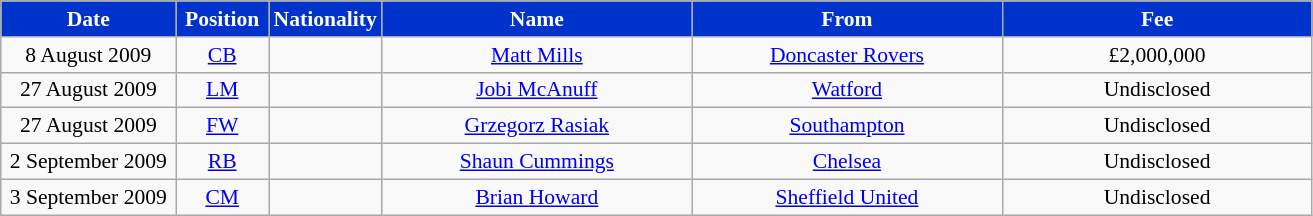<table class="wikitable"  style="text-align:center; font-size:90%; ">
<tr>
<th style="background:#03c; color:white; width:110px;">Date</th>
<th style="background:#03c; color:white; width:55px;">Position</th>
<th style="background:#03c; color:white; width:55px;">Nationality</th>
<th style="background:#03c; color:white; width:200px;">Name</th>
<th style="background:#03c; color:white; width:200px;">From</th>
<th style="background:#03c; color:white; width:200px;">Fee</th>
</tr>
<tr>
<td>8 August 2009</td>
<td><a href='#'>CB</a></td>
<td></td>
<td><a href='#'>Matt Mills</a></td>
<td><a href='#'>Doncaster Rovers</a></td>
<td>£2,000,000</td>
</tr>
<tr>
<td>27 August 2009</td>
<td><a href='#'>LM</a></td>
<td></td>
<td><a href='#'>Jobi McAnuff</a></td>
<td><a href='#'>Watford</a></td>
<td>Undisclosed</td>
</tr>
<tr>
<td>27 August 2009</td>
<td><a href='#'>FW</a></td>
<td></td>
<td><a href='#'>Grzegorz Rasiak</a></td>
<td><a href='#'>Southampton</a></td>
<td>Undisclosed</td>
</tr>
<tr>
<td>2 September 2009</td>
<td><a href='#'>RB</a></td>
<td></td>
<td><a href='#'>Shaun Cummings</a></td>
<td><a href='#'>Chelsea</a></td>
<td>Undisclosed</td>
</tr>
<tr>
<td>3 September 2009</td>
<td><a href='#'>CM</a></td>
<td></td>
<td><a href='#'>Brian Howard</a></td>
<td><a href='#'>Sheffield United</a></td>
<td>Undisclosed</td>
</tr>
</table>
